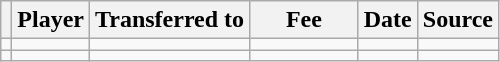<table class="wikitable plainrowheaders sortable">
<tr>
<th></th>
<th scope="col">Player</th>
<th>Transferred to</th>
<th style="width: 65px;">Fee</th>
<th scope="col">Date</th>
<th scope="col">Source</th>
</tr>
<tr>
<td align="center"></td>
<td></td>
<td></td>
<td></td>
<td></td>
<td></td>
</tr>
<tr>
<td align="center"></td>
<td></td>
<td></td>
<td></td>
<td></td>
<td></td>
</tr>
</table>
